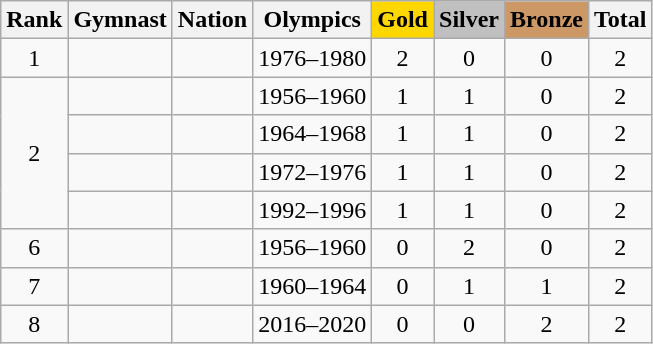<table class="wikitable sortable" style="text-align:center">
<tr>
<th>Rank</th>
<th>Gymnast</th>
<th>Nation</th>
<th>Olympics</th>
<th style="background-color:gold">Gold</th>
<th style="background-color:silver">Silver</th>
<th style="background-color:#cc9966">Bronze</th>
<th>Total</th>
</tr>
<tr>
<td>1</td>
<td align=left></td>
<td align=left></td>
<td>1976–1980</td>
<td>2</td>
<td>0</td>
<td>0</td>
<td>2</td>
</tr>
<tr>
<td rowspan="4">2</td>
<td align=left></td>
<td align=left></td>
<td>1956–1960</td>
<td>1</td>
<td>1</td>
<td>0</td>
<td>2</td>
</tr>
<tr>
<td align=left></td>
<td align=left></td>
<td>1964–1968</td>
<td>1</td>
<td>1</td>
<td>0</td>
<td>2</td>
</tr>
<tr>
<td align=left></td>
<td align=left></td>
<td>1972–1976</td>
<td>1</td>
<td>1</td>
<td>0</td>
<td>2</td>
</tr>
<tr>
<td align=left></td>
<td align=left></td>
<td>1992–1996</td>
<td>1</td>
<td>1</td>
<td>0</td>
<td>2</td>
</tr>
<tr>
<td>6</td>
<td align=left></td>
<td align=left></td>
<td>1956–1960</td>
<td>0</td>
<td>2</td>
<td>0</td>
<td>2</td>
</tr>
<tr>
<td>7</td>
<td align=left></td>
<td align=left></td>
<td>1960–1964</td>
<td>0</td>
<td>1</td>
<td>1</td>
<td>2</td>
</tr>
<tr>
<td>8</td>
<td align=left></td>
<td align=left></td>
<td>2016–2020</td>
<td>0</td>
<td>0</td>
<td>2</td>
<td>2</td>
</tr>
</table>
